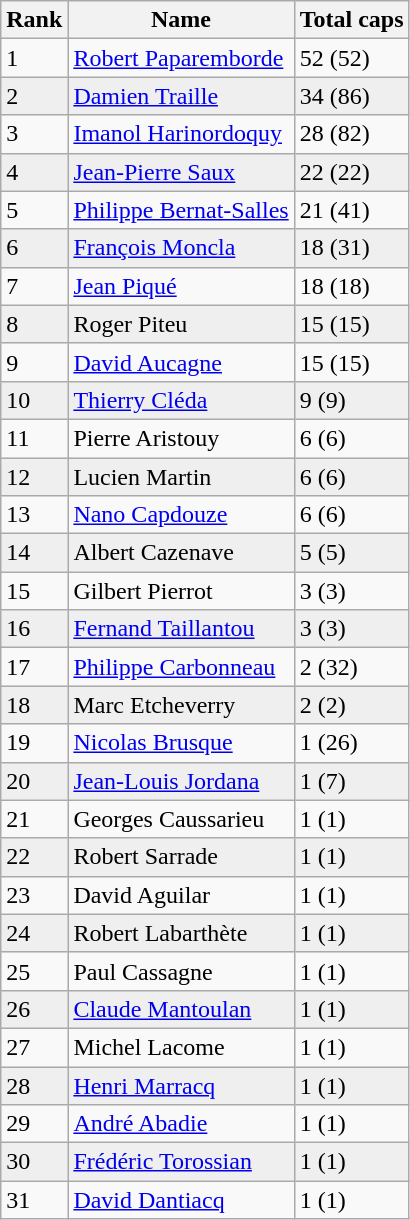<table class="wikitable">
<tr>
<th>Rank</th>
<th>Name</th>
<th>Total caps</th>
</tr>
<tr>
<td>1</td>
<td> <a href='#'>Robert Paparemborde</a></td>
<td>52 (52)</td>
</tr>
<tr bgcolor="#EFEFEF">
<td>2</td>
<td> <a href='#'>Damien Traille</a></td>
<td>34 (86)</td>
</tr>
<tr>
<td>3</td>
<td> <a href='#'>Imanol Harinordoquy</a></td>
<td>28 (82)</td>
</tr>
<tr bgcolor="#EFEFEF">
<td>4</td>
<td> <a href='#'>Jean-Pierre Saux</a></td>
<td>22 (22)</td>
</tr>
<tr>
<td>5</td>
<td> <a href='#'>Philippe Bernat-Salles</a></td>
<td>21 (41)</td>
</tr>
<tr bgcolor="#EFEFEF">
<td>6</td>
<td> <a href='#'>François Moncla</a></td>
<td>18 (31)</td>
</tr>
<tr>
<td>7</td>
<td> <a href='#'>Jean Piqué</a></td>
<td>18 (18)</td>
</tr>
<tr bgcolor="#EFEFEF">
<td>8</td>
<td> Roger Piteu</td>
<td>15 (15)</td>
</tr>
<tr>
<td>9</td>
<td> <a href='#'>David Aucagne</a></td>
<td>15 (15)</td>
</tr>
<tr bgcolor="#EFEFEF">
<td>10</td>
<td> <a href='#'>Thierry Cléda</a></td>
<td>9 (9)</td>
</tr>
<tr>
<td>11</td>
<td> Pierre Aristouy</td>
<td>6 (6)</td>
</tr>
<tr bgcolor="#EFEFEF">
<td>12</td>
<td> Lucien Martin</td>
<td>6 (6)</td>
</tr>
<tr>
<td>13</td>
<td> <a href='#'>Nano Capdouze</a></td>
<td>6 (6)</td>
</tr>
<tr bgcolor="#EFEFEF">
<td>14</td>
<td> Albert Cazenave</td>
<td>5 (5)</td>
</tr>
<tr>
<td>15</td>
<td> Gilbert Pierrot</td>
<td>3 (3)</td>
</tr>
<tr bgcolor="#EFEFEF">
<td>16</td>
<td> <a href='#'>Fernand Taillantou</a></td>
<td>3 (3)</td>
</tr>
<tr>
<td>17</td>
<td> <a href='#'>Philippe Carbonneau</a></td>
<td>2 (32)</td>
</tr>
<tr bgcolor="#EFEFEF">
<td>18</td>
<td> Marc Etcheverry</td>
<td>2 (2)</td>
</tr>
<tr>
<td>19</td>
<td> <a href='#'>Nicolas Brusque</a></td>
<td>1 (26)</td>
</tr>
<tr bgcolor="#EFEFEF">
<td>20</td>
<td> <a href='#'>Jean-Louis Jordana</a></td>
<td>1 (7)</td>
</tr>
<tr>
<td>21</td>
<td> Georges Caussarieu</td>
<td>1 (1)</td>
</tr>
<tr bgcolor="#EFEFEF">
<td>22</td>
<td> Robert Sarrade</td>
<td>1 (1)</td>
</tr>
<tr>
<td>23</td>
<td> David Aguilar</td>
<td>1 (1)</td>
</tr>
<tr bgcolor="#EFEFEF">
<td>24</td>
<td> Robert Labarthète</td>
<td>1 (1)</td>
</tr>
<tr>
<td>25</td>
<td> Paul Cassagne</td>
<td>1 (1)</td>
</tr>
<tr bgcolor="#EFEFEF">
<td>26</td>
<td> <a href='#'>Claude Mantoulan</a></td>
<td>1 (1)</td>
</tr>
<tr>
<td>27</td>
<td> Michel Lacome</td>
<td>1 (1)</td>
</tr>
<tr bgcolor="#EFEFEF">
<td>28</td>
<td> <a href='#'>Henri Marracq</a></td>
<td>1 (1)</td>
</tr>
<tr>
<td>29</td>
<td> <a href='#'>André Abadie</a></td>
<td>1 (1)</td>
</tr>
<tr bgcolor="#EFEFEF">
<td>30</td>
<td> <a href='#'>Frédéric Torossian</a></td>
<td>1 (1)</td>
</tr>
<tr>
<td>31</td>
<td> <a href='#'>David Dantiacq</a></td>
<td>1 (1)</td>
</tr>
</table>
